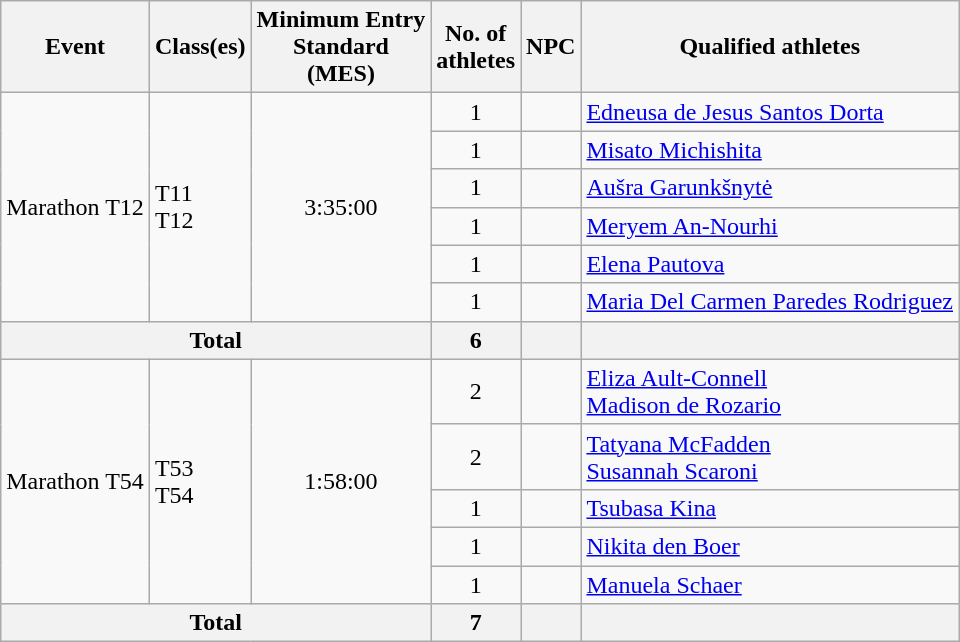<table class="wikitable">
<tr>
<th>Event</th>
<th>Class(es)</th>
<th>Minimum Entry<br> Standard<br> (MES)</th>
<th>No. of<br>athletes</th>
<th>NPC</th>
<th>Qualified athletes</th>
</tr>
<tr>
<td rowspan=6>Marathon T12</td>
<td rowspan=6>T11<br>T12</td>
<td rowspan=6 align="center">3:35:00</td>
<td align=center>1</td>
<td></td>
<td><a href='#'>Edneusa de Jesus Santos Dorta</a></td>
</tr>
<tr>
<td align=center>1</td>
<td></td>
<td><a href='#'>Misato Michishita</a></td>
</tr>
<tr>
<td align=center>1</td>
<td></td>
<td><a href='#'>Aušra Garunkšnytė</a></td>
</tr>
<tr>
<td align=center>1</td>
<td></td>
<td><a href='#'>Meryem An-Nourhi</a></td>
</tr>
<tr>
<td align=center>1</td>
<td></td>
<td><a href='#'>Elena Pautova</a></td>
</tr>
<tr>
<td align=center>1</td>
<td></td>
<td><a href='#'>Maria Del Carmen Paredes Rodriguez</a></td>
</tr>
<tr>
<th colspan=3>Total</th>
<th>6</th>
<th></th>
<th></th>
</tr>
<tr>
<td rowspan=5>Marathon T54</td>
<td rowspan=5>T53<br>T54</td>
<td rowspan=5 align="center">1:58:00</td>
<td align=center>2</td>
<td></td>
<td><a href='#'>Eliza Ault-Connell</a><br> <a href='#'>Madison de Rozario</a></td>
</tr>
<tr>
<td align=center>2</td>
<td></td>
<td><a href='#'>Tatyana McFadden</a><br> <a href='#'>Susannah Scaroni</a></td>
</tr>
<tr>
<td align=center>1</td>
<td></td>
<td><a href='#'>Tsubasa Kina</a></td>
</tr>
<tr>
<td align=center>1</td>
<td></td>
<td><a href='#'>Nikita den Boer</a></td>
</tr>
<tr>
<td align=center>1</td>
<td></td>
<td><a href='#'>Manuela Schaer</a></td>
</tr>
<tr>
<th colspan=3>Total</th>
<th>7</th>
<th></th>
<th></th>
</tr>
</table>
